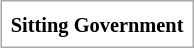<table Cellpadding="1.5" CellSpacing="0" border=0 style="font-size:85%;border:1px solid #AAAAAA;padding:5px" align="right">
<tr>
<td></td>
</tr>
<tr>
<td style="vertical-align:top;"><strong>Sitting Government</strong></td>
</tr>
</table>
